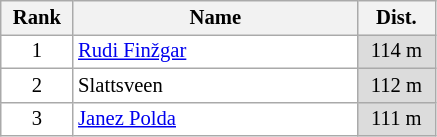<table class="wikitable sortable" style="background:#fff; font-size:86%; width:23%; line-height:16px; border:grey solid 1px; border-collapse:collapse;">
<tr>
<th width="30">Rank</th>
<th width="145">Name</th>
<th width="35">Dist.</th>
</tr>
<tr>
<td align=center>1</td>
<td> <a href='#'>Rudi Finžgar</a></td>
<td align=center bgcolor=#DCDCDC>114 m</td>
</tr>
<tr>
<td align=center>2</td>
<td> Slattsveen</td>
<td align=center bgcolor=#DCDCDC>112 m</td>
</tr>
<tr>
<td align=center>3</td>
<td> <a href='#'>Janez Polda</a></td>
<td align=center bgcolor=#DCDCDC>111 m</td>
</tr>
</table>
